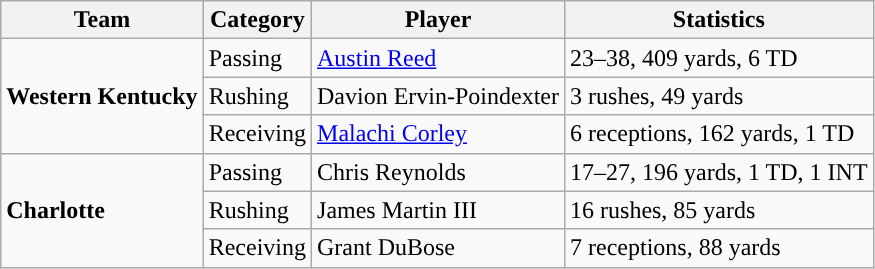<table class="wikitable" style="float: left;">
<tr>
<th>Team</th>
<th>Category</th>
<th>Player</th>
<th>Statistics</th>
</tr>
<tr>
<td rowspan=3><strong>Western Kentucky</strong></td>
<td>Passing</td>
<td><a href='#'>Austin Reed</a></td>
<td>23–38, 409 yards, 6 TD</td>
</tr>
<tr>
<td>Rushing</td>
<td>Davion Ervin-Poindexter</td>
<td>3 rushes, 49 yards</td>
</tr>
<tr>
<td>Receiving</td>
<td><a href='#'>Malachi Corley</a></td>
<td>6 receptions, 162 yards, 1 TD</td>
</tr>
<tr>
<td rowspan=3><strong>Charlotte</strong></td>
<td>Passing</td>
<td>Chris Reynolds</td>
<td>17–27, 196 yards, 1 TD, 1 INT</td>
</tr>
<tr>
<td>Rushing</td>
<td>James Martin III</td>
<td>16 rushes, 85 yards</td>
</tr>
<tr>
<td>Receiving</td>
<td>Grant DuBose</td>
<td>7 receptions, 88 yards</td>
</tr>
</table>
